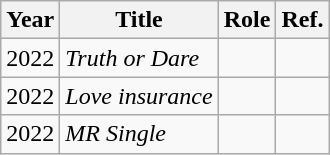<table class="wikitable sortable">
<tr>
<th>Year</th>
<th>Title</th>
<th>Role</th>
<th>Ref.</th>
</tr>
<tr>
<td>2022</td>
<td><em>Truth or Dare</em></td>
<td></td>
<td></td>
</tr>
<tr>
<td>2022</td>
<td><em>Love insurance</em></td>
<td></td>
<td></td>
</tr>
<tr>
<td>2022</td>
<td><em>MR Single</em></td>
<td></td>
<td></td>
</tr>
</table>
